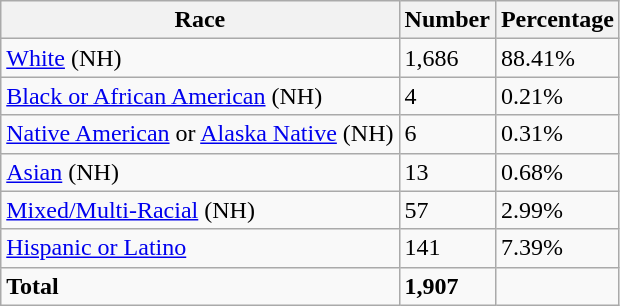<table class="wikitable">
<tr>
<th>Race</th>
<th>Number</th>
<th>Percentage</th>
</tr>
<tr>
<td><a href='#'>White</a> (NH)</td>
<td>1,686</td>
<td>88.41%</td>
</tr>
<tr>
<td><a href='#'>Black or African American</a> (NH)</td>
<td>4</td>
<td>0.21%</td>
</tr>
<tr>
<td><a href='#'>Native American</a> or <a href='#'>Alaska Native</a> (NH)</td>
<td>6</td>
<td>0.31%</td>
</tr>
<tr>
<td><a href='#'>Asian</a> (NH)</td>
<td>13</td>
<td>0.68%</td>
</tr>
<tr>
<td><a href='#'>Mixed/Multi-Racial</a> (NH)</td>
<td>57</td>
<td>2.99%</td>
</tr>
<tr>
<td><a href='#'>Hispanic or Latino</a></td>
<td>141</td>
<td>7.39%</td>
</tr>
<tr>
<td><strong>Total</strong></td>
<td><strong>1,907</strong></td>
<td></td>
</tr>
</table>
